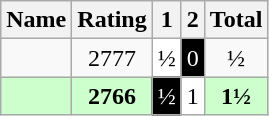<table class="wikitable">
<tr>
<th>Name</th>
<th>Rating</th>
<th>1</th>
<th>2</th>
<th>Total</th>
</tr>
<tr align=center>
<td align=left></td>
<td>2777</td>
<td style="background:white; color:black">½</td>
<td style="background:black; color:white">0</td>
<td>½</td>
</tr>
<tr align=center style="background:#ccffcc;">
<td align=left></td>
<td><strong>2766</strong></td>
<td style="background:black; color:white">½</td>
<td style="background:white; color:black">1</td>
<td><strong>1½</strong></td>
</tr>
</table>
